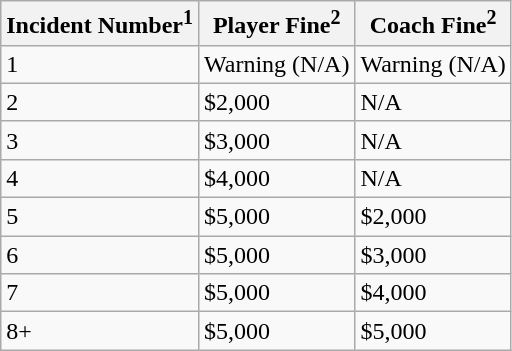<table class="wikitable sortable" style="border:0;">
<tr>
<th>Incident Number<sup>1</sup></th>
<th>Player Fine<sup>2</sup></th>
<th>Coach Fine<sup>2</sup></th>
</tr>
<tr>
<td>1</td>
<td>Warning (N/A)</td>
<td>Warning (N/A)</td>
</tr>
<tr>
<td>2</td>
<td>$2,000</td>
<td>N/A</td>
</tr>
<tr>
<td>3</td>
<td>$3,000</td>
<td>N/A</td>
</tr>
<tr>
<td>4</td>
<td>$4,000</td>
<td>N/A</td>
</tr>
<tr>
<td>5</td>
<td>$5,000</td>
<td>$2,000</td>
</tr>
<tr>
<td>6</td>
<td>$5,000</td>
<td>$3,000</td>
</tr>
<tr>
<td>7</td>
<td>$5,000</td>
<td>$4,000</td>
</tr>
<tr>
<td>8+</td>
<td>$5,000</td>
<td>$5,000</td>
</tr>
</table>
